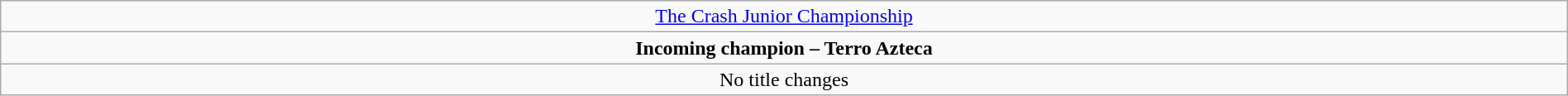<table class="wikitable" style="text-align:center; width:100%;">
<tr>
<td colspan="5" style="text-align: center;"><a href='#'>The Crash Junior Championship</a></td>
</tr>
<tr>
<td colspan="5" style="text-align: center;"><strong>Incoming champion – Terro Azteca</strong></td>
</tr>
<tr>
<td colspan="5">No title changes</td>
</tr>
</table>
